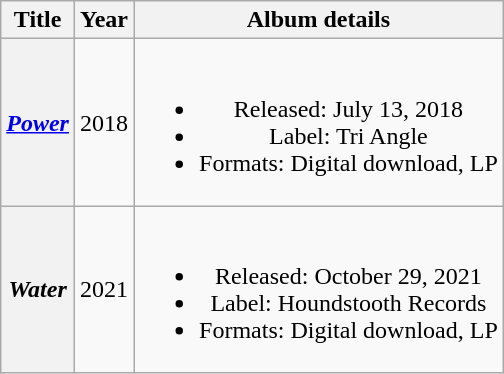<table class="wikitable plainrowheaders" style="text-align:center">
<tr>
<th>Title</th>
<th>Year</th>
<th>Album details</th>
</tr>
<tr>
<th scope="row"><em><a href='#'>Power</a></em></th>
<td>2018</td>
<td><br><ul><li>Released: July 13, 2018</li><li>Label: Tri Angle</li><li>Formats: Digital download, LP</li></ul></td>
</tr>
<tr>
<th scope="row"><em>Water</em></th>
<td>2021</td>
<td><br><ul><li>Released: October 29, 2021</li><li>Label: Houndstooth Records</li><li>Formats: Digital download, LP</li></ul></td>
</tr>
</table>
